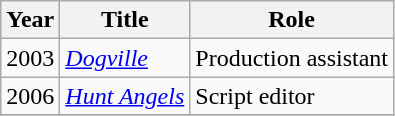<table class="wikitable">
<tr>
<th>Year</th>
<th>Title</th>
<th>Role</th>
</tr>
<tr>
<td>2003</td>
<td><em><a href='#'>Dogville</a></em></td>
<td>Production assistant</td>
</tr>
<tr>
<td>2006</td>
<td><em><a href='#'>Hunt Angels</a></em></td>
<td>Script editor</td>
</tr>
<tr>
</tr>
</table>
